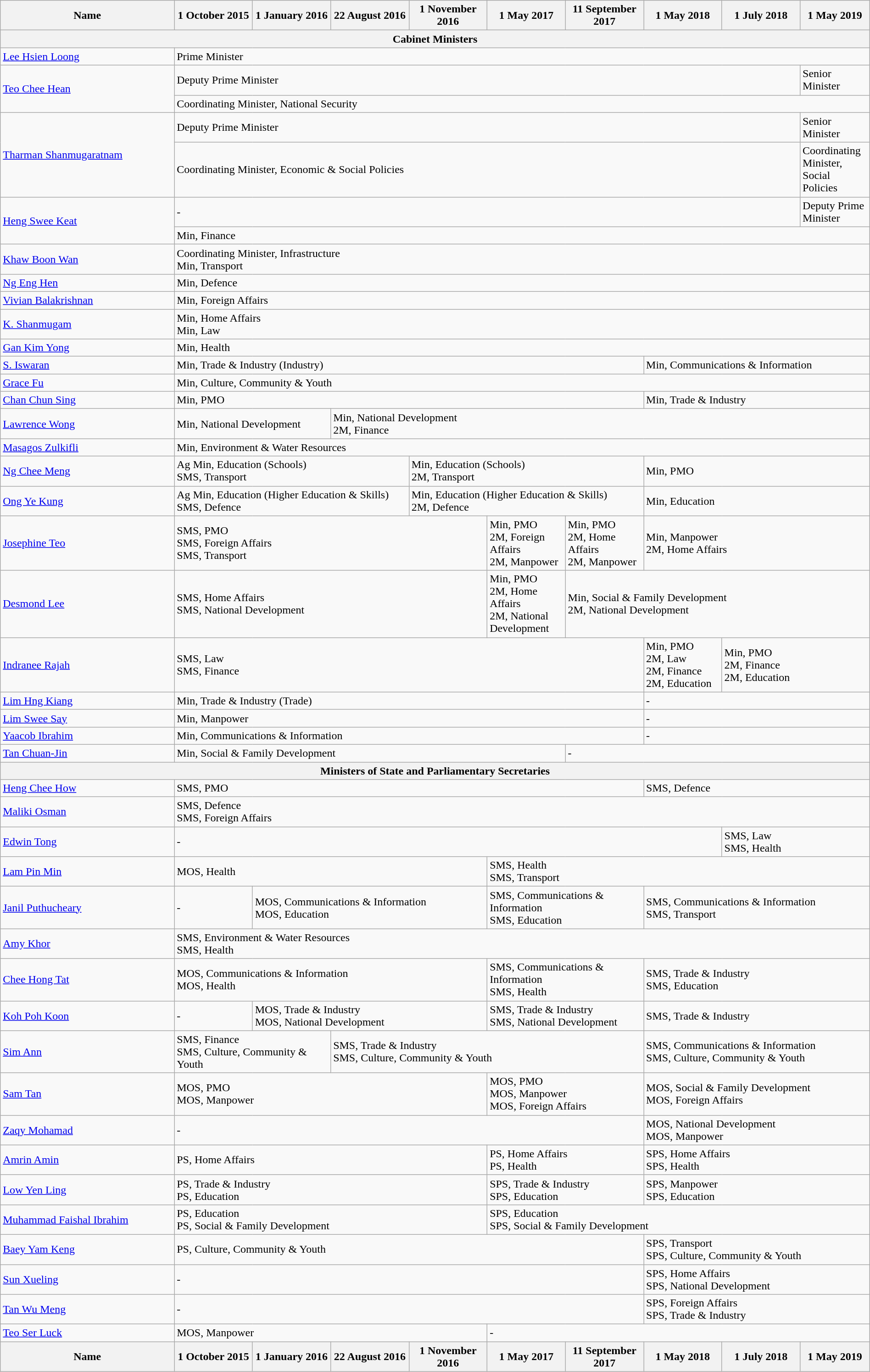<table class="wikitable" style="width:100%">
<tr>
<th Width= 20%>Name</th>
<th Width= 9%>1 October 2015</th>
<th Width= 9%>1 January 2016</th>
<th Width= 9%>22 August 2016</th>
<th Width= 9%>1 November 2016</th>
<th Width= 9%>1 May 2017</th>
<th Width= 9%>11 September 2017</th>
<th Width= 9%>1 May 2018</th>
<th Width= 9%>1 July 2018</th>
<th Width= 9%>1 May 2019</th>
</tr>
<tr>
<th colspan=10>Cabinet Ministers</th>
</tr>
<tr>
<td><a href='#'>Lee Hsien Loong</a></td>
<td colspan=9><div>Prime Minister </div></td>
</tr>
<tr>
<td rowspan=2><a href='#'>Teo Chee Hean</a></td>
<td colspan=8><div>Deputy Prime Minister</div></td>
<td><div>Senior Minister</div></td>
</tr>
<tr>
<td colspan=9><div>Coordinating Minister, National Security </div></td>
</tr>
<tr>
<td rowspan=2><a href='#'>Tharman Shanmugaratnam</a></td>
<td colspan=8><div>Deputy Prime Minister</div></td>
<td><div>Senior Minister</div></td>
</tr>
<tr>
<td colspan=8><div>Coordinating Minister, Economic & Social Policies</div></td>
<td><div>Coordinating Minister, Social Policies</div></td>
</tr>
<tr>
<td rowspan=2><a href='#'>Heng Swee Keat</a></td>
<td colspan=8><div>- </div></td>
<td><div>Deputy Prime Minister</div></td>
</tr>
<tr>
<td colspan=9><div>Min, Finance</div></td>
</tr>
<tr>
<td><a href='#'>Khaw Boon Wan</a></td>
<td colspan=9><div>Coordinating Minister, Infrastructure <br>Min, Transport</div></td>
</tr>
<tr>
<td><a href='#'>Ng Eng Hen</a></td>
<td colspan=9><div>Min, Defence</div></td>
</tr>
<tr>
<td><a href='#'>Vivian Balakrishnan</a></td>
<td colspan=9><div>Min, Foreign Affairs</div></td>
</tr>
<tr>
<td><a href='#'>K. Shanmugam</a></td>
<td colspan=9><div>Min, Home Affairs <br>Min, Law</div></td>
</tr>
<tr>
<td><a href='#'>Gan Kim Yong</a></td>
<td colspan=9><div>Min, Health</div></td>
</tr>
<tr>
<td><a href='#'>S. Iswaran</a></td>
<td colspan=6><div>Min, Trade & Industry (Industry) </div></td>
<td colspan=3><div>Min, Communications & Information</div></td>
</tr>
<tr>
<td><a href='#'>Grace Fu</a></td>
<td colspan=9><div>Min, Culture, Community & Youth</div></td>
</tr>
<tr>
<td><a href='#'>Chan Chun Sing</a></td>
<td colspan=6><div>Min, PMO </div></td>
<td colspan=3><div>Min, Trade & Industry</div></td>
</tr>
<tr>
<td><a href='#'>Lawrence Wong</a></td>
<td colspan=2><div>Min, National Development </div></td>
<td colspan=7><div>Min, National Development <br>2M, Finance</div></td>
</tr>
<tr>
<td><a href='#'>Masagos Zulkifli</a></td>
<td colspan=9><div>Min, Environment & Water Resources</div></td>
</tr>
<tr>
<td><a href='#'>Ng Chee Meng</a></td>
<td colspan=3><div>Ag Min, Education (Schools) <br>SMS, Transport </div></td>
<td colspan=3><div>Min, Education (Schools) <br>2M, Transport </div></td>
<td colspan=3><div>Min, PMO</div></td>
</tr>
<tr>
<td><a href='#'>Ong Ye Kung</a></td>
<td colspan=3><div>Ag Min, Education (Higher Education & Skills) <br>SMS, Defence </div></td>
<td colspan=3><div>Min, Education (Higher Education & Skills) <br>2M, Defence </div></td>
<td colspan=3><div>Min, Education</div></td>
</tr>
<tr>
<td><a href='#'>Josephine Teo</a></td>
<td colspan=4><div>SMS, PMO  <br>SMS, Foreign Affairs <br>SMS, Transport </div></td>
<td colspan=1><div>Min, PMO  <br>2M, Foreign Affairs <br>2M, Manpower </div></td>
<td><div>Min, PMO  <br>2M, Home Affairs <br>2M, Manpower </div></td>
<td colspan=3><div>Min, Manpower <br>2M, Home Affairs</div></td>
</tr>
<tr>
<td><a href='#'>Desmond Lee</a></td>
<td colspan=4><div>SMS, Home Affairs <br>SMS, National Development </div></td>
<td colspan=1><div>Min, PMO <br>2M, Home Affairs <br>2M, National Development </div></td>
<td colspan=4><div>Min, Social & Family Development <br>2M, National Development</div></td>
</tr>
<tr>
<td><a href='#'>Indranee Rajah</a></td>
<td colspan=6><div>SMS, Law <br>SMS, Finance </div></td>
<td colspan=1><div>Min, PMO <br>2M, Law  <br>2M, Finance <br>2M, Education</div></td>
<td colspan=2><div>Min, PMO <br>2M, Finance <br>2M, Education</div></td>
</tr>
<tr>
<td><a href='#'>Lim Hng Kiang</a></td>
<td colspan=6><div>Min, Trade & Industry (Trade) </div></td>
<td colspan=3><div>-</div></td>
</tr>
<tr>
<td><a href='#'>Lim Swee Say</a></td>
<td colspan=6><div>Min, Manpower </div></td>
<td colspan=3><div>-</div></td>
</tr>
<tr>
<td><a href='#'>Yaacob Ibrahim</a></td>
<td colspan=6><div>Min, Communications & Information </div></td>
<td colspan=3><div>-</div></td>
</tr>
<tr>
<td><a href='#'>Tan Chuan-Jin</a></td>
<td colspan=5><div>Min, Social & Family Development </div></td>
<td colspan=4><div>-</div></td>
</tr>
<tr>
<th colspan=10>Ministers of State and Parliamentary Secretaries</th>
</tr>
<tr>
<td><a href='#'>Heng Chee How</a></td>
<td colspan=6><div>SMS, PMO </div></td>
<td colspan=3><div>SMS, Defence</div></td>
</tr>
<tr>
<td><a href='#'>Maliki Osman</a></td>
<td colspan=9><div>SMS, Defence <br>SMS, Foreign Affairs</div></td>
</tr>
<tr>
<td><a href='#'>Edwin Tong</a></td>
<td colspan=7><div>- </div></td>
<td colspan=2><div>SMS, Law <br>SMS, Health</div></td>
</tr>
<tr>
<td><a href='#'>Lam Pin Min</a></td>
<td colspan=4><div>MOS, Health </div></td>
<td colspan=5><div>SMS, Health <br>SMS, Transport</div></td>
</tr>
<tr>
<td><a href='#'>Janil Puthucheary</a></td>
<td><div>- </div></td>
<td colspan=3><div>MOS, Communications & Information <br>MOS, Education </div></td>
<td colspan=2><div>SMS, Communications & Information <br>SMS, Education </div></td>
<td colspan=3><div>SMS, Communications & Information <br>SMS, Transport</div></td>
</tr>
<tr>
<td><a href='#'>Amy Khor</a></td>
<td colspan=9><div>SMS, Environment & Water Resources <br>SMS, Health</div></td>
</tr>
<tr>
<td><a href='#'>Chee Hong Tat</a></td>
<td colspan=4><div>MOS, Communications & Information <br>MOS, Health </div></td>
<td colspan=2><div>SMS, Communications & Information <br>SMS, Health </div></td>
<td colspan=3><div>SMS, Trade & Industry <br>SMS, Education</div></td>
</tr>
<tr>
<td><a href='#'>Koh Poh Koon</a></td>
<td><div>- </div></td>
<td colspan=3><div>MOS, Trade & Industry <br>MOS, National Development </div></td>
<td colspan=2><div>SMS, Trade & Industry <br>SMS, National Development </div></td>
<td colspan=3><div>SMS, Trade & Industry</div></td>
</tr>
<tr>
<td><a href='#'>Sim Ann</a></td>
<td colspan=2><div>SMS, Finance <br>SMS, Culture, Community & Youth </div></td>
<td colspan=4><div>SMS, Trade & Industry <br>SMS, Culture, Community & Youth </div></td>
<td colspan=3><div>SMS, Communications & Information <br>SMS, Culture, Community & Youth</div></td>
</tr>
<tr>
<td><a href='#'>Sam Tan</a></td>
<td colspan=4><div>MOS, PMO <br>MOS, Manpower </div></td>
<td colspan=2><div>MOS, PMO <br>MOS, Manpower <br>MOS, Foreign Affairs </div></td>
<td colspan=3><div>MOS, Social & Family Development <br>MOS, Foreign Affairs</div></td>
</tr>
<tr>
<td><a href='#'>Zaqy Mohamad</a></td>
<td colspan=6><div>- </div></td>
<td colspan=3><div>MOS, National Development <br>MOS, Manpower</div></td>
</tr>
<tr>
<td><a href='#'>Amrin Amin</a></td>
<td colspan=4><div>PS, Home Affairs </div></td>
<td colspan=2><div>PS, Home Affairs <br>PS, Health </div></td>
<td colspan=3><div>SPS, Home Affairs <br>SPS, Health</div></td>
</tr>
<tr>
<td><a href='#'>Low Yen Ling</a></td>
<td colspan=4><div>PS, Trade & Industry <br>PS, Education </div></td>
<td colspan=2><div>SPS, Trade & Industry <br>SPS, Education </div></td>
<td colspan=3><div>SPS, Manpower <br>SPS, Education</div></td>
</tr>
<tr>
<td><a href='#'>Muhammad Faishal Ibrahim</a></td>
<td colspan=4><div>PS, Education <br>PS, Social & Family Development </div></td>
<td colspan=5><div>SPS, Education <br>SPS, Social & Family Development</div></td>
</tr>
<tr>
<td><a href='#'>Baey Yam Keng</a></td>
<td colspan=6><div>PS, Culture, Community & Youth </div></td>
<td colspan=3><div>SPS, Transport <br>SPS, Culture, Community & Youth </div></td>
</tr>
<tr>
<td><a href='#'>Sun Xueling</a></td>
<td colspan=6><div>- </div></td>
<td colspan=3><div>SPS, Home Affairs <br>SPS, National Development</div></td>
</tr>
<tr>
<td><a href='#'>Tan Wu Meng</a></td>
<td colspan=6><div>- </div></td>
<td colspan=3><div>SPS, Foreign Affairs <br>SPS, Trade & Industry</div></td>
</tr>
<tr>
<td><a href='#'>Teo Ser Luck</a></td>
<td colspan=4><div>MOS, Manpower </div></td>
<td colspan=5><div>-</div></td>
</tr>
<tr>
<th Width= 20%>Name</th>
<th Width= 9%>1 October 2015</th>
<th Width= 9%>1 January 2016</th>
<th Width= 9%>22 August 2016</th>
<th Width= 9%>1 November 2016</th>
<th Width= 9%>1 May 2017</th>
<th Width= 9%>11 September 2017</th>
<th Width= 9%>1 May 2018</th>
<th Width= 9%>1 July 2018</th>
<th Width= 9%>1 May 2019</th>
</tr>
</table>
